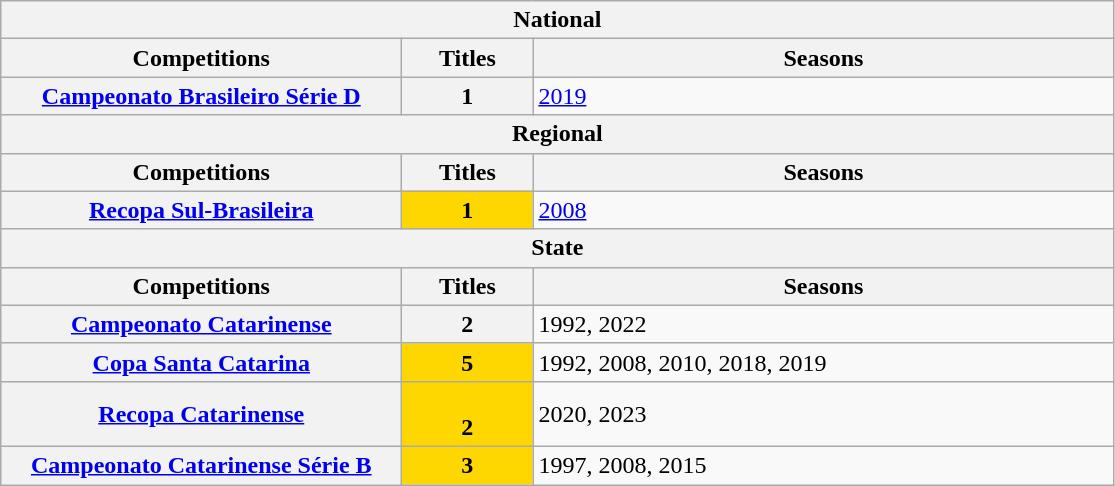<table class="wikitable">
<tr>
<th colspan="3">National</th>
</tr>
<tr>
<th style="width:260px">Competitions</th>
<th style="width:80px">Titles</th>
<th style="width:380px">Seasons</th>
</tr>
<tr>
<th><a href='#'>Campeonato Brasileiro Série D</a></th>
<th>1</th>
<td><a href='#'>2019</a></td>
</tr>
<tr>
<th colspan="3">Regional</th>
</tr>
<tr>
<th style="width:260px">Competitions</th>
<th style="width:80px">Titles</th>
<th style="width:380px">Seasons</th>
</tr>
<tr>
<th><a href='#'>Recopa Sul-Brasileira</a></th>
<td bgcolor="gold" style="text-align:center"><strong>1</strong></td>
<td><a href='#'>2008</a></td>
</tr>
<tr>
<th colspan="3">State</th>
</tr>
<tr>
<th style="width:260px">Competitions</th>
<th style="width:80px">Titles</th>
<th style="width:380px">Seasons</th>
</tr>
<tr>
<th><a href='#'>Campeonato Catarinense</a></th>
<th>2</th>
<td>1992, 2022</td>
</tr>
<tr>
<th><a href='#'>Copa Santa Catarina</a></th>
<td bgcolor="gold" style="text-align:center"><strong>5</strong></td>
<td>1992, 2008, 2010, 2018, 2019</td>
</tr>
<tr>
<th><a href='#'>Recopa Catarinense</a></th>
<td bgcolor="gold" style="text-align:center"><br><strong>2</strong></td>
<td>2020, 2023</td>
</tr>
<tr>
<th><a href='#'>Campeonato Catarinense Série B</a></th>
<td bgcolor="gold" style="text-align:center"><strong>3</strong></td>
<td>1997, 2008, 2015</td>
</tr>
</table>
